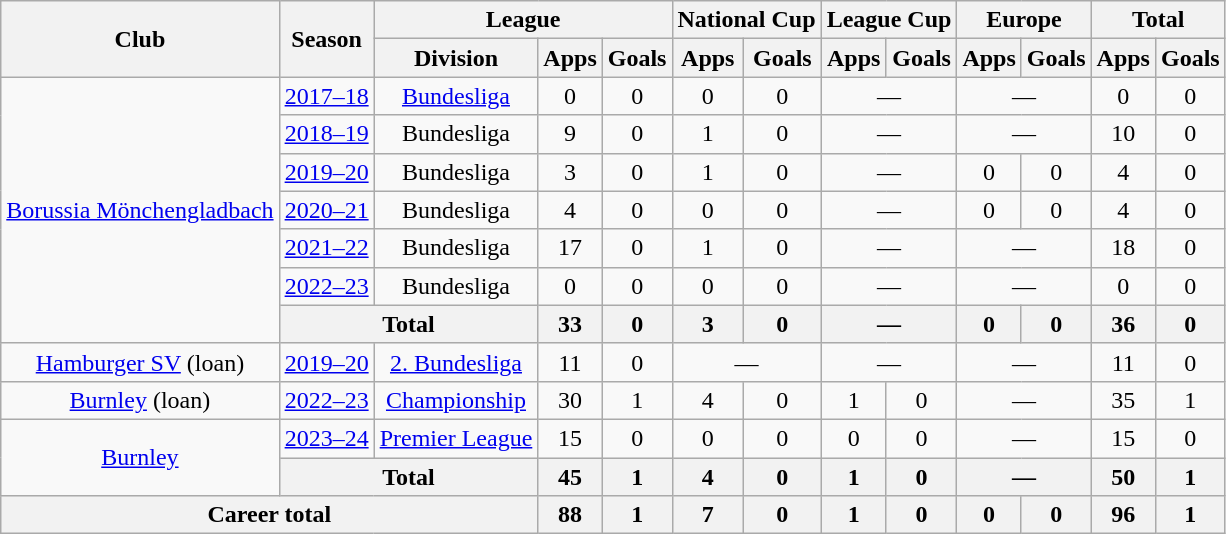<table class="wikitable" style="text-align: center">
<tr>
<th rowspan="2">Club</th>
<th rowspan="2">Season</th>
<th colspan="3">League</th>
<th colspan="2">National Cup</th>
<th colspan="2">League Cup</th>
<th colspan="2">Europe</th>
<th colspan="2">Total</th>
</tr>
<tr>
<th>Division</th>
<th>Apps</th>
<th>Goals</th>
<th>Apps</th>
<th>Goals</th>
<th>Apps</th>
<th>Goals</th>
<th>Apps</th>
<th>Goals</th>
<th>Apps</th>
<th>Goals</th>
</tr>
<tr>
<td rowspan="7"><a href='#'>Borussia Mönchengladbach</a></td>
<td><a href='#'>2017–18</a></td>
<td><a href='#'>Bundesliga</a></td>
<td>0</td>
<td>0</td>
<td>0</td>
<td>0</td>
<td colspan="2">—</td>
<td colspan="2">—</td>
<td>0</td>
<td>0</td>
</tr>
<tr>
<td><a href='#'>2018–19</a></td>
<td>Bundesliga</td>
<td>9</td>
<td>0</td>
<td>1</td>
<td>0</td>
<td colspan="2">—</td>
<td colspan="2">—</td>
<td>10</td>
<td>0</td>
</tr>
<tr>
<td><a href='#'>2019–20</a></td>
<td>Bundesliga</td>
<td>3</td>
<td>0</td>
<td>1</td>
<td>0</td>
<td colspan="2">—</td>
<td>0</td>
<td>0</td>
<td>4</td>
<td>0</td>
</tr>
<tr>
<td><a href='#'>2020–21</a></td>
<td>Bundesliga</td>
<td>4</td>
<td>0</td>
<td>0</td>
<td>0</td>
<td colspan="2">—</td>
<td>0</td>
<td>0</td>
<td>4</td>
<td>0</td>
</tr>
<tr>
<td><a href='#'>2021–22</a></td>
<td>Bundesliga</td>
<td>17</td>
<td>0</td>
<td>1</td>
<td>0</td>
<td colspan="2">—</td>
<td colspan="2">—</td>
<td>18</td>
<td>0</td>
</tr>
<tr>
<td><a href='#'>2022–23</a></td>
<td>Bundesliga</td>
<td>0</td>
<td>0</td>
<td>0</td>
<td>0</td>
<td colspan="2">—</td>
<td colspan="2">—</td>
<td>0</td>
<td>0</td>
</tr>
<tr>
<th colspan="2">Total</th>
<th>33</th>
<th>0</th>
<th>3</th>
<th>0</th>
<th colspan="2">—</th>
<th>0</th>
<th>0</th>
<th>36</th>
<th>0</th>
</tr>
<tr>
<td><a href='#'>Hamburger SV</a> (loan)</td>
<td><a href='#'>2019–20</a></td>
<td><a href='#'>2. Bundesliga</a></td>
<td>11</td>
<td>0</td>
<td colspan="2">—</td>
<td colspan="2">—</td>
<td colspan="2">—</td>
<td>11</td>
<td>0</td>
</tr>
<tr>
<td><a href='#'>Burnley</a> (loan)</td>
<td><a href='#'>2022–23</a></td>
<td><a href='#'>Championship</a></td>
<td>30</td>
<td>1</td>
<td>4</td>
<td>0</td>
<td>1</td>
<td>0</td>
<td colspan="2">—</td>
<td>35</td>
<td>1</td>
</tr>
<tr>
<td rowspan="2"><a href='#'>Burnley</a></td>
<td><a href='#'>2023–24</a></td>
<td><a href='#'>Premier League</a></td>
<td>15</td>
<td>0</td>
<td>0</td>
<td>0</td>
<td>0</td>
<td>0</td>
<td colspan="2">—</td>
<td>15</td>
<td>0</td>
</tr>
<tr>
<th colspan="2">Total</th>
<th>45</th>
<th>1</th>
<th>4</th>
<th>0</th>
<th>1</th>
<th>0</th>
<th colspan="2">—</th>
<th>50</th>
<th>1</th>
</tr>
<tr>
<th colspan="3"><strong>Career total</strong></th>
<th>88</th>
<th>1</th>
<th>7</th>
<th>0</th>
<th>1</th>
<th>0</th>
<th>0</th>
<th>0</th>
<th>96</th>
<th>1</th>
</tr>
</table>
